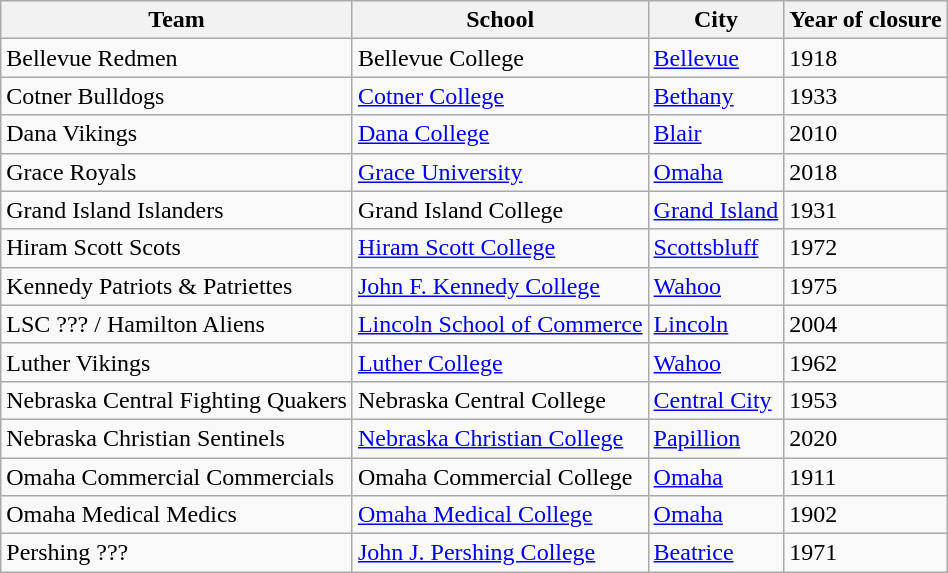<table class="sortable wikitable">
<tr>
<th>Team</th>
<th>School</th>
<th>City</th>
<th>Year of closure</th>
</tr>
<tr>
<td>Bellevue Redmen</td>
<td>Bellevue College</td>
<td><a href='#'>Bellevue</a></td>
<td>1918</td>
</tr>
<tr>
<td>Cotner Bulldogs</td>
<td><a href='#'>Cotner College</a></td>
<td><a href='#'>Bethany</a></td>
<td>1933</td>
</tr>
<tr>
<td>Dana Vikings</td>
<td><a href='#'>Dana College</a></td>
<td><a href='#'>Blair</a></td>
<td>2010</td>
</tr>
<tr>
<td>Grace Royals</td>
<td><a href='#'>Grace University</a></td>
<td><a href='#'>Omaha</a></td>
<td>2018</td>
</tr>
<tr>
<td>Grand Island Islanders</td>
<td>Grand Island College</td>
<td><a href='#'>Grand Island</a></td>
<td>1931</td>
</tr>
<tr>
<td>Hiram Scott Scots</td>
<td><a href='#'>Hiram Scott College</a></td>
<td><a href='#'>Scottsbluff</a></td>
<td>1972</td>
</tr>
<tr>
<td>Kennedy Patriots & Patriettes</td>
<td><a href='#'>John F. Kennedy College</a></td>
<td><a href='#'>Wahoo</a></td>
<td>1975</td>
</tr>
<tr>
<td>LSC ??? / Hamilton Aliens</td>
<td><a href='#'>Lincoln School of Commerce</a></td>
<td><a href='#'>Lincoln</a></td>
<td>2004</td>
</tr>
<tr>
<td>Luther Vikings</td>
<td><a href='#'>Luther College</a></td>
<td><a href='#'>Wahoo</a></td>
<td>1962</td>
</tr>
<tr>
<td>Nebraska Central Fighting Quakers</td>
<td>Nebraska Central College</td>
<td><a href='#'>Central City</a></td>
<td>1953</td>
</tr>
<tr>
<td>Nebraska Christian Sentinels</td>
<td><a href='#'>Nebraska Christian College</a></td>
<td><a href='#'>Papillion</a></td>
<td>2020</td>
</tr>
<tr>
<td>Omaha Commercial Commercials</td>
<td>Omaha Commercial College</td>
<td><a href='#'>Omaha</a></td>
<td>1911</td>
</tr>
<tr>
<td>Omaha Medical Medics</td>
<td><a href='#'>Omaha Medical College</a></td>
<td><a href='#'>Omaha</a></td>
<td>1902</td>
</tr>
<tr>
<td>Pershing ???</td>
<td><a href='#'>John J. Pershing College</a></td>
<td><a href='#'>Beatrice</a></td>
<td>1971</td>
</tr>
</table>
